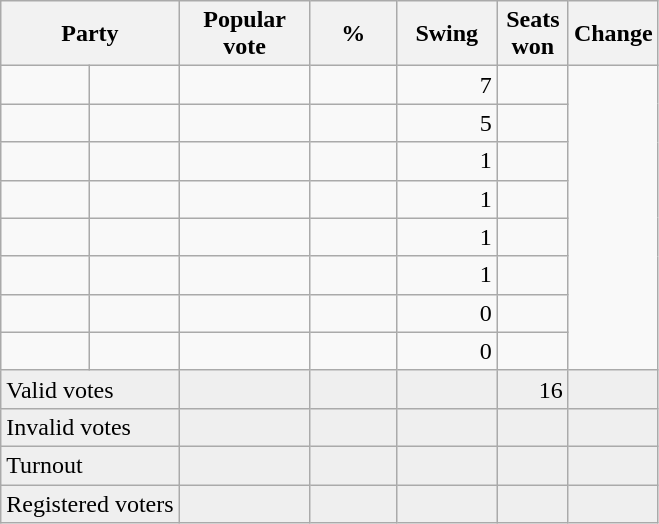<table class=wikitable style="text-align:right">
<tr>
<th colspan=2>Party</th>
<th width=80px>Popular vote</th>
<th width=50px>%</th>
<th width=60px>Swing</th>
<th width=40px>Seats<br>won</th>
<th width=45px>Change</th>
</tr>
<tr>
<td></td>
<td></td>
<td></td>
<td></td>
<td>7</td>
<td></td>
</tr>
<tr>
<td></td>
<td></td>
<td></td>
<td></td>
<td>5</td>
<td></td>
</tr>
<tr>
<td></td>
<td></td>
<td></td>
<td></td>
<td>1</td>
<td></td>
</tr>
<tr>
<td></td>
<td></td>
<td></td>
<td></td>
<td>1</td>
<td></td>
</tr>
<tr>
<td></td>
<td></td>
<td></td>
<td></td>
<td>1</td>
<td></td>
</tr>
<tr>
<td></td>
<td></td>
<td></td>
<td></td>
<td>1</td>
<td></td>
</tr>
<tr>
<td></td>
<td></td>
<td></td>
<td></td>
<td>0</td>
<td></td>
</tr>
<tr>
<td></td>
<td></td>
<td></td>
<td></td>
<td>0</td>
<td></td>
</tr>
<tr bgcolor=#efefef>
<td align=left colspan=2>Valid votes</td>
<td></td>
<td></td>
<td></td>
<td>16</td>
<td></td>
</tr>
<tr bgcolor=#efefef>
<td align=left colspan=2>Invalid votes</td>
<td></td>
<td></td>
<td></td>
<td></td>
<td></td>
</tr>
<tr bgcolor=#efefef>
<td align=left colspan=2>Turnout</td>
<td></td>
<td></td>
<td></td>
<td></td>
<td></td>
</tr>
<tr bgcolor=#efefef>
<td align=left colspan=2>Registered voters</td>
<td></td>
<td></td>
<td></td>
<td></td>
<td></td>
</tr>
</table>
